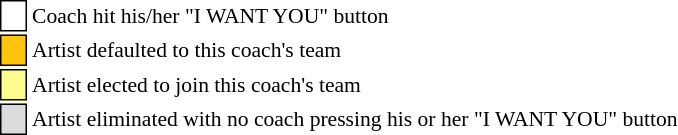<table class="toccolours" style="font-size: 90%; white-space: nowrap;">
<tr>
<td style="background-color:white; border: 1px solid black;"> <strong></strong> </td>
<td>Coach hit his/her "I WANT YOU" button</td>
</tr>
<tr>
<td style="background-color:#ffc40c; border: 1px solid black">    </td>
<td>Artist defaulted to this coach's team</td>
</tr>
<tr>
<td style="background-color:#fdfc8f; border: 1px solid black;">    </td>
<td style="padding-right: 8px">Artist elected to join this coach's team</td>
</tr>
<tr>
<td style="background-color:#dcdcdc; border: 1px solid black">    </td>
<td>Artist eliminated with no coach pressing his or her "I WANT YOU" button</td>
</tr>
<tr>
</tr>
</table>
